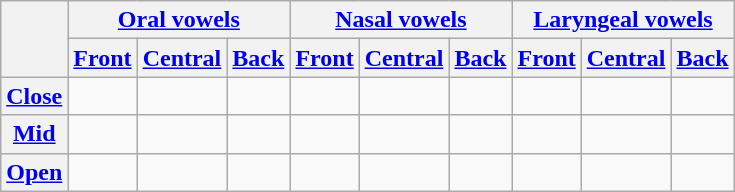<table class="wikitable" style="text-align:center">
<tr>
<th rowspan="2"></th>
<th colspan="3"><a href='#'>Oral vowels</a></th>
<th colspan="3"><a href='#'>Nasal vowels</a></th>
<th colspan="3"><a href='#'>Laryngeal vowels</a></th>
</tr>
<tr>
<th><a href='#'>Front</a></th>
<th><a href='#'>Central</a></th>
<th><a href='#'>Back</a></th>
<th><a href='#'>Front</a></th>
<th><a href='#'>Central</a></th>
<th><a href='#'>Back</a></th>
<th><a href='#'>Front</a></th>
<th><a href='#'>Central</a></th>
<th><a href='#'>Back</a></th>
</tr>
<tr>
<th><a href='#'>Close</a></th>
<td></td>
<td></td>
<td></td>
<td></td>
<td></td>
<td></td>
<td></td>
<td></td>
<td></td>
</tr>
<tr>
<th><a href='#'>Mid</a></th>
<td></td>
<td></td>
<td></td>
<td></td>
<td></td>
<td></td>
<td></td>
<td></td>
<td></td>
</tr>
<tr>
<th><a href='#'>Open</a></th>
<td></td>
<td></td>
<td></td>
<td></td>
<td></td>
<td></td>
<td></td>
<td></td>
<td></td>
</tr>
</table>
